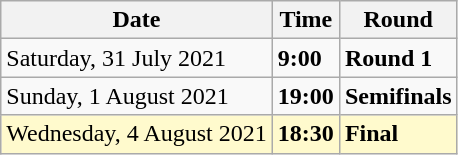<table class="wikitable">
<tr>
<th>Date</th>
<th>Time</th>
<th>Round</th>
</tr>
<tr>
<td>Saturday, 31 July 2021</td>
<td><strong>9:00</strong></td>
<td><strong>Round 1</strong></td>
</tr>
<tr>
<td>Sunday, 1 August 2021</td>
<td><strong>19:00</strong></td>
<td><strong>Semifinals</strong></td>
</tr>
<tr style=background:lemonchiffon>
<td>Wednesday, 4 August 2021</td>
<td><strong>18:30</strong></td>
<td><strong>Final</strong></td>
</tr>
</table>
